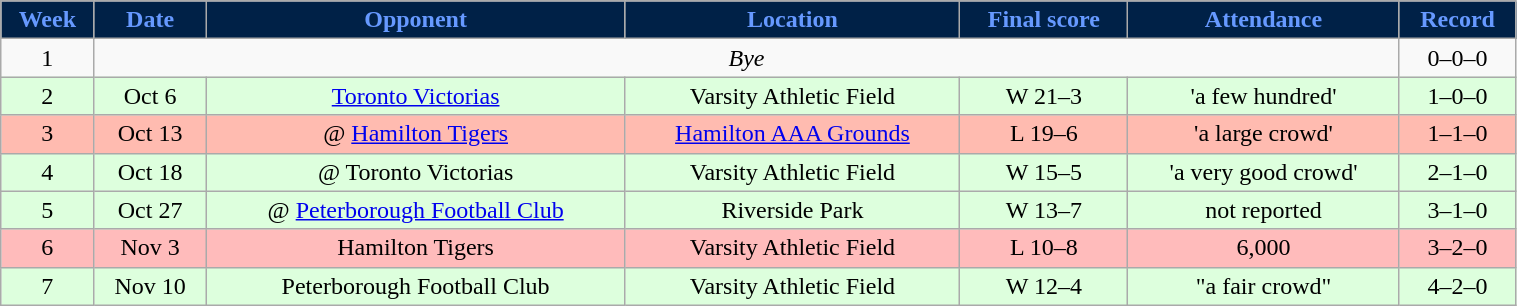<table class="wikitable" width="80%">
<tr align="center"  style="background:#002147;color:#6699FF;">
<td><strong>Week</strong></td>
<td><strong>Date</strong></td>
<td><strong>Opponent</strong></td>
<td><strong>Location</strong></td>
<td><strong>Final score</strong></td>
<td><strong>Attendance</strong></td>
<td><strong>Record</strong></td>
</tr>
<tr align="center">
<td>1</td>
<td colspan="5"><em>Bye</em></td>
<td>0–0–0</td>
</tr>
<tr align="center" bgcolor="#ddffdd">
<td>2</td>
<td>Oct 6</td>
<td><a href='#'>Toronto Victorias</a></td>
<td>Varsity Athletic Field</td>
<td>W 21–3</td>
<td>'a few hundred'</td>
<td>1–0–0</td>
</tr>
<tr align="center" bgcolor="#ffbbb">
<td>3</td>
<td>Oct 13</td>
<td>@ <a href='#'>Hamilton Tigers</a></td>
<td><a href='#'>Hamilton AAA Grounds</a></td>
<td>L 19–6</td>
<td>'a large crowd'</td>
<td>1–1–0</td>
</tr>
<tr align="center" bgcolor="#ddffdd">
<td>4</td>
<td>Oct 18</td>
<td>@ Toronto Victorias</td>
<td>Varsity Athletic Field</td>
<td>W 15–5</td>
<td>'a very good crowd'</td>
<td>2–1–0</td>
</tr>
<tr align="center" bgcolor="#ddffdd">
<td>5</td>
<td>Oct 27</td>
<td>@ <a href='#'>Peterborough Football Club</a></td>
<td>Riverside Park</td>
<td>W 13–7</td>
<td>not reported</td>
<td>3–1–0</td>
</tr>
<tr align="center" bgcolor="#ffbbbb">
<td>6</td>
<td>Nov 3</td>
<td>Hamilton Tigers</td>
<td>Varsity Athletic Field</td>
<td>L 10–8</td>
<td>6,000</td>
<td>3–2–0</td>
</tr>
<tr align="center" bgcolor="#ddffdd">
<td>7</td>
<td>Nov 10</td>
<td>Peterborough Football Club</td>
<td>Varsity Athletic Field</td>
<td>W 12–4</td>
<td>"a fair crowd"</td>
<td>4–2–0</td>
</tr>
</table>
